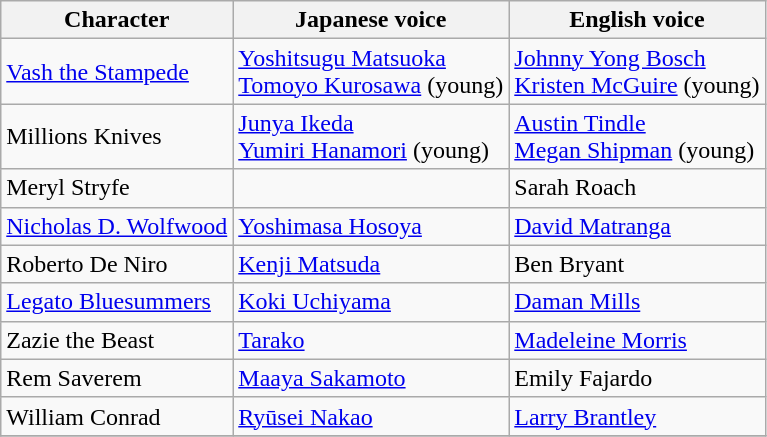<table class="wikitable">
<tr>
<th>Character</th>
<th>Japanese voice</th>
<th>English voice</th>
</tr>
<tr>
<td><a href='#'>Vash the Stampede</a></td>
<td><a href='#'>Yoshitsugu Matsuoka</a><br><a href='#'>Tomoyo Kurosawa</a> (young)</td>
<td><a href='#'>Johnny Yong Bosch</a><br><a href='#'>Kristen McGuire</a> (young)</td>
</tr>
<tr>
<td>Millions Knives</td>
<td><a href='#'>Junya Ikeda</a><br><a href='#'>Yumiri Hanamori</a> (young)</td>
<td><a href='#'>Austin Tindle</a><br><a href='#'>Megan Shipman</a> (young)</td>
</tr>
<tr>
<td>Meryl Stryfe</td>
<td></td>
<td>Sarah Roach</td>
</tr>
<tr>
<td><a href='#'>Nicholas D. Wolfwood</a></td>
<td><a href='#'>Yoshimasa Hosoya</a></td>
<td><a href='#'>David Matranga</a></td>
</tr>
<tr>
<td>Roberto De Niro</td>
<td><a href='#'>Kenji Matsuda</a></td>
<td>Ben Bryant</td>
</tr>
<tr>
<td><a href='#'>Legato Bluesummers</a></td>
<td><a href='#'>Koki Uchiyama</a></td>
<td><a href='#'>Daman Mills</a></td>
</tr>
<tr>
<td>Zazie the Beast</td>
<td><a href='#'>Tarako</a></td>
<td><a href='#'>Madeleine Morris</a></td>
</tr>
<tr>
<td>Rem Saverem</td>
<td><a href='#'>Maaya Sakamoto</a></td>
<td>Emily Fajardo</td>
</tr>
<tr>
<td>William Conrad</td>
<td><a href='#'>Ryūsei Nakao</a></td>
<td><a href='#'>Larry Brantley</a></td>
</tr>
<tr>
</tr>
</table>
